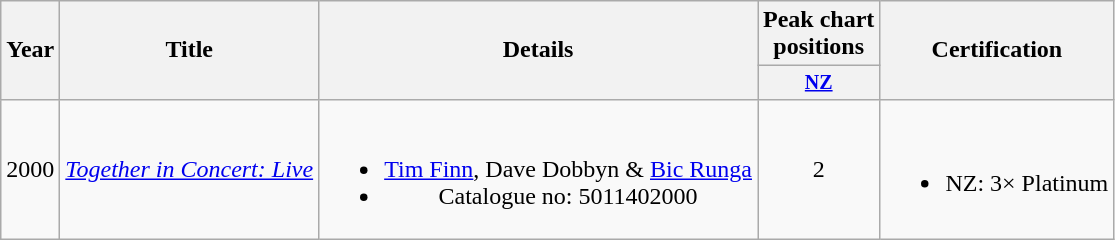<table class="wikitable plainrowheaders" style="text-align:center;">
<tr>
<th rowspan="2">Year</th>
<th rowspan="2">Title</th>
<th rowspan="2">Details</th>
<th>Peak chart<br>positions</th>
<th rowspan="2">Certification</th>
</tr>
<tr style="font-size:smaller;">
<th><a href='#'>NZ</a></th>
</tr>
<tr>
<td>2000</td>
<td><em><a href='#'>Together in Concert: Live</a></em></td>
<td><br><ul><li><a href='#'>Tim Finn</a>, Dave Dobbyn & <a href='#'>Bic Runga</a></li><li>Catalogue no: 5011402000</li></ul></td>
<td>2</td>
<td><br><ul><li>NZ: 3× Platinum</li></ul></td>
</tr>
</table>
